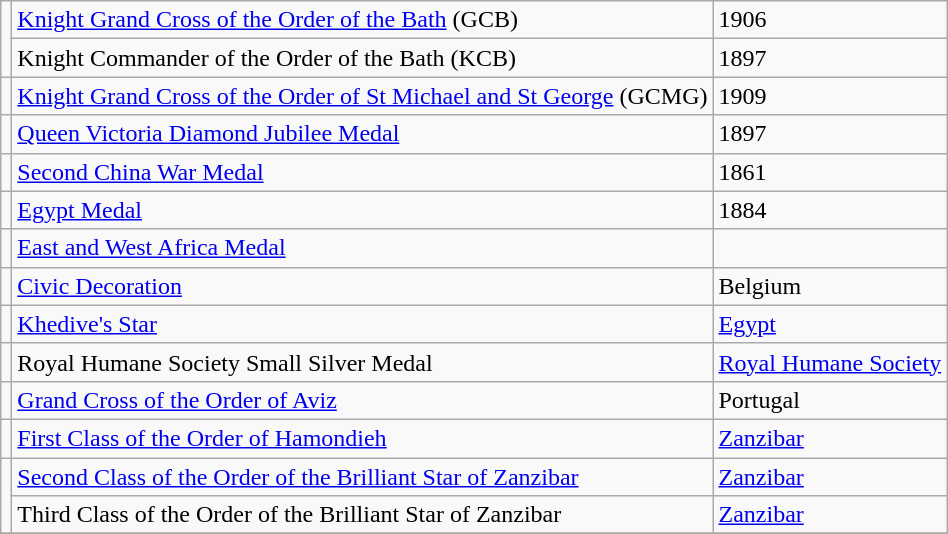<table class="wikitable">
<tr>
<td rowspan=2></td>
<td><a href='#'>Knight Grand Cross of the Order of the Bath</a> (GCB)</td>
<td>1906</td>
</tr>
<tr>
<td>Knight Commander of the Order of the Bath (KCB)</td>
<td>1897</td>
</tr>
<tr>
<td></td>
<td><a href='#'>Knight Grand Cross of the Order of St Michael and St George</a> (GCMG)</td>
<td>1909</td>
</tr>
<tr>
<td></td>
<td><a href='#'>Queen Victoria Diamond Jubilee Medal</a></td>
<td>1897</td>
</tr>
<tr>
<td></td>
<td><a href='#'>Second China War Medal</a></td>
<td>1861</td>
</tr>
<tr>
<td></td>
<td><a href='#'>Egypt Medal</a></td>
<td>1884</td>
</tr>
<tr>
<td></td>
<td><a href='#'>East and West Africa Medal</a></td>
<td></td>
</tr>
<tr>
<td></td>
<td><a href='#'>Civic Decoration</a></td>
<td>Belgium</td>
</tr>
<tr>
<td></td>
<td><a href='#'>Khedive's Star</a></td>
<td><a href='#'>Egypt</a></td>
</tr>
<tr>
<td></td>
<td>Royal Humane Society Small Silver Medal</td>
<td><a href='#'>Royal Humane Society</a></td>
</tr>
<tr>
<td></td>
<td><a href='#'>Grand Cross of the Order of Aviz</a></td>
<td>Portugal</td>
</tr>
<tr>
<td></td>
<td><a href='#'>First Class of the Order of Hamondieh</a></td>
<td><a href='#'>Zanzibar</a></td>
</tr>
<tr>
<td rowspan=2></td>
<td><a href='#'>Second Class of the Order of the Brilliant Star of Zanzibar</a></td>
<td><a href='#'>Zanzibar</a></td>
</tr>
<tr>
<td>Third Class of the Order of the Brilliant Star of Zanzibar</td>
<td><a href='#'>Zanzibar</a></td>
</tr>
<tr>
</tr>
</table>
